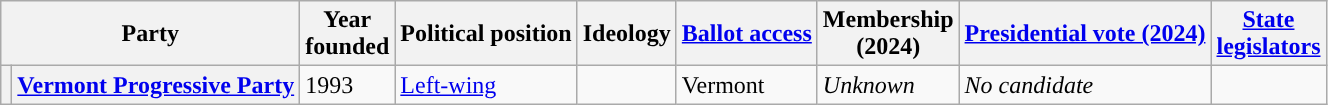<table class="wikitable sortable plainrowheaders">
<tr>
<th colspan="2" scope="col">Party</th>
<th scope="col">Year<br>founded</th>
<th>Political position</th>
<th scope="col">Ideology</th>
<th scope="col"><a href='#'>Ballot access</a></th>
<th scope="col">Membership<br>(2024)</th>
<th scope="col"><a href='#'>Presidential vote (2024)</a></th>
<th scope="col"><a href='#'>State<br>legislators</a></th>
</tr>
<tr>
<th style="background-color:"></th>
<th><a href='#'>Vermont Progressive Party</a></th>
<td>1993</td>
<td><a href='#'>Left-wing</a></td>
<td></td>
<td>Vermont</td>
<td><em>Unknown</em></td>
<td><em>No candidate</em></td>
<td></td>
</tr>
</table>
